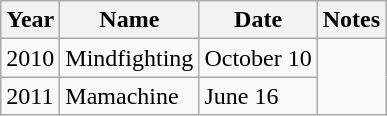<table class="wikitable">
<tr>
<th>Year</th>
<th>Name</th>
<th>Date</th>
<th>Notes</th>
</tr>
<tr>
<td>2010</td>
<td>Mindfighting</td>
<td>October 10</td>
<td rowspan="2"></td>
</tr>
<tr>
<td>2011</td>
<td>Mamachine</td>
<td>June 16</td>
</tr>
</table>
